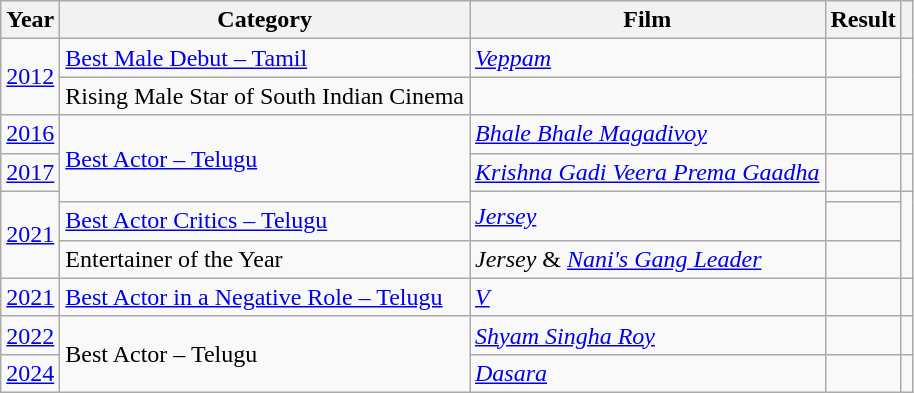<table class="wikitable sortable plainrowheaders">
<tr>
<th scope="col">Year</th>
<th scope="col">Category</th>
<th scope="col">Film</th>
<th scope="col">Result</th>
<th scope="col" class="unsortable"></th>
</tr>
<tr>
<td rowspan="2"><a href='#'>2012</a></td>
<td><a href='#'>Best Male Debut – Tamil</a></td>
<td><em><a href='#'>Veppam</a></em></td>
<td></td>
<td rowspan="2"></td>
</tr>
<tr>
<td>Rising Male Star of South Indian Cinema</td>
<td></td>
<td></td>
</tr>
<tr>
<td><a href='#'>2016</a></td>
<td rowspan="3"><a href='#'>Best Actor – Telugu</a></td>
<td><em><a href='#'>Bhale Bhale Magadivoy</a></em></td>
<td></td>
<td></td>
</tr>
<tr>
<td><a href='#'>2017</a></td>
<td><em><a href='#'>Krishna Gadi Veera Prema Gaadha</a></em></td>
<td></td>
<td></td>
</tr>
<tr>
<td rowspan="3"><a href='#'>2021</a></td>
<td rowspan="2"><em><a href='#'>Jersey</a></em></td>
<td></td>
<td rowspan="3"></td>
</tr>
<tr>
<td><a href='#'>Best Actor Critics – Telugu</a></td>
<td></td>
</tr>
<tr>
<td>Entertainer of the Year</td>
<td><em>Jersey</em> & <em><a href='#'>Nani's Gang Leader</a></em></td>
<td></td>
</tr>
<tr>
<td><a href='#'>2021</a></td>
<td><a href='#'>Best Actor in a Negative Role – Telugu</a></td>
<td><em><a href='#'>V</a></em></td>
<td></td>
<td></td>
</tr>
<tr>
<td><a href='#'>2022</a></td>
<td rowspan="2">Best Actor – Telugu</td>
<td><em><a href='#'>Shyam Singha Roy</a></em></td>
<td></td>
<td></td>
</tr>
<tr>
<td><a href='#'>2024</a></td>
<td><em><a href='#'>Dasara</a></em></td>
<td></td>
<td></td>
</tr>
</table>
